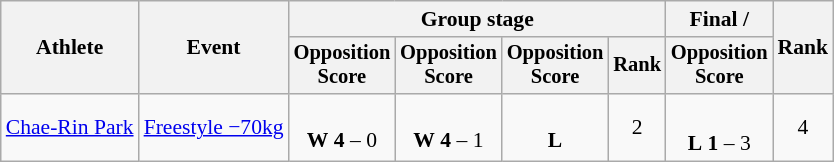<table class="wikitable" style="font-size:90%">
<tr>
<th rowspan=2>Athlete</th>
<th rowspan=2>Event</th>
<th colspan=4>Group stage</th>
<th>Final / </th>
<th rowspan=2>Rank</th>
</tr>
<tr style="font-size:95%">
<th>Opposition<br>Score</th>
<th>Opposition<br>Score</th>
<th>Opposition<br>Score</th>
<th>Rank</th>
<th>Opposition<br>Score</th>
</tr>
<tr align=center>
<td align=left><a href='#'>Chae-Rin Park</a></td>
<td align=left><a href='#'>Freestyle −70kg</a></td>
<td><br><strong>W</strong> <strong>4</strong> – 0</td>
<td><br><strong>W</strong> <strong>4</strong> – 1</td>
<td><br><strong>L</strong></td>
<td>2 </td>
<td><br><strong>L</strong> <strong>1</strong> – 3 <sup></sup></td>
<td>4</td>
</tr>
</table>
